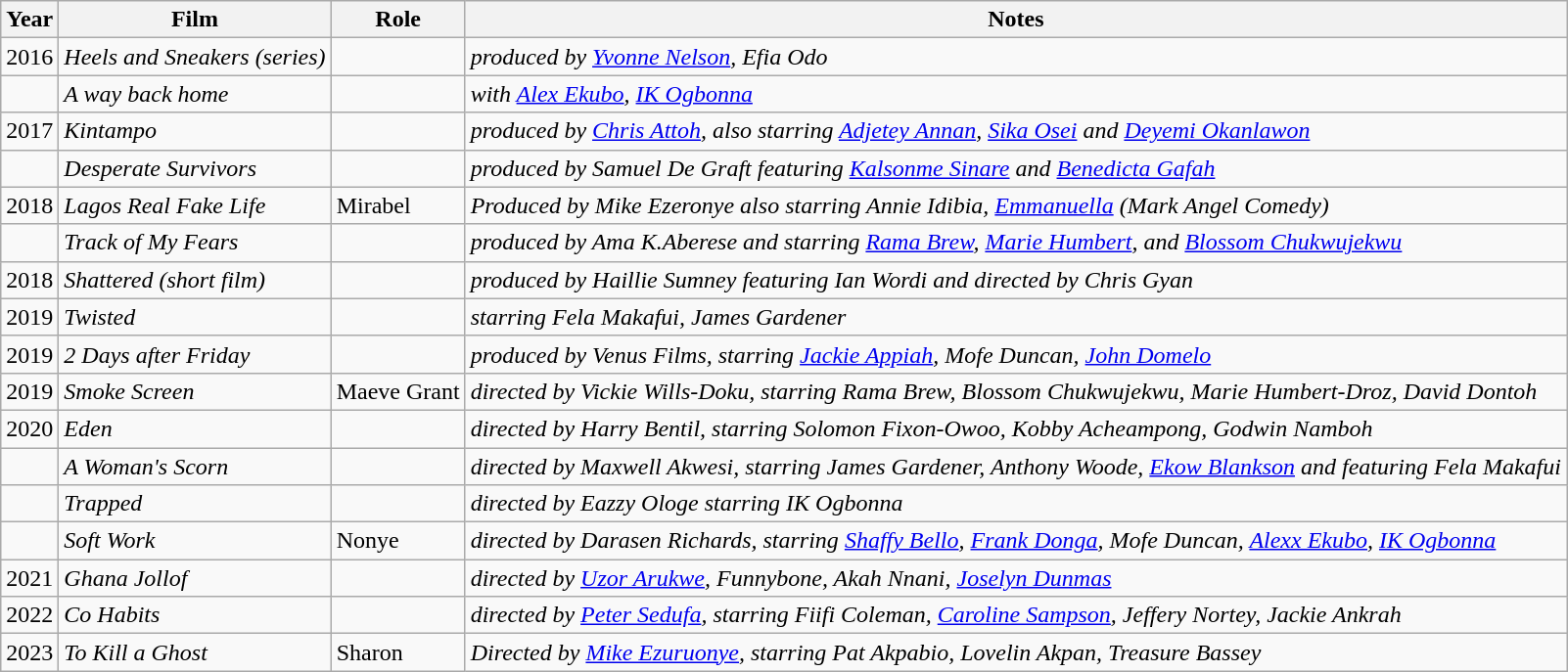<table class="wikitable">
<tr>
<th>Year</th>
<th>Film</th>
<th>Role</th>
<th>Notes</th>
</tr>
<tr>
<td>2016</td>
<td><em>Heels and Sneakers (series)</em></td>
<td></td>
<td><em>produced by <a href='#'>Yvonne Nelson</a>, Efia Odo</em></td>
</tr>
<tr>
<td></td>
<td><em>A way back home</em></td>
<td></td>
<td><em>with <a href='#'>Alex Ekubo</a>, <a href='#'>IK Ogbonna</a></em></td>
</tr>
<tr>
<td>2017</td>
<td><em>Kintampo</em></td>
<td></td>
<td><em>produced by <a href='#'>Chris Attoh</a>, also starring <a href='#'>Adjetey Annan</a>, <a href='#'>Sika Osei</a> and <a href='#'>Deyemi Okanlawon</a></em></td>
</tr>
<tr>
<td></td>
<td><em>Desperate Survivors</em></td>
<td></td>
<td><em>produced by Samuel De Graft featuring <a href='#'>Kalsonme Sinare</a> and <a href='#'>Benedicta Gafah</a></em></td>
</tr>
<tr>
<td>2018</td>
<td><em>Lagos Real Fake Life</em></td>
<td>Mirabel</td>
<td><em>Produced by Mike Ezeronye also starring Annie Idibia, <a href='#'>Emmanuella</a> (Mark Angel Comedy)</em></td>
</tr>
<tr>
<td></td>
<td><em>Track of My Fears</em></td>
<td></td>
<td><em>produced by Ama K.Aberese and starring <a href='#'>Rama Brew</a>, <a href='#'>Marie Humbert</a>, and <a href='#'>Blossom Chukwujekwu</a></em></td>
</tr>
<tr>
<td>2018</td>
<td><em>Shattered (short film)</em></td>
<td></td>
<td><em>produced by Haillie Sumney featuring Ian Wordi and directed by Chris Gyan</em></td>
</tr>
<tr>
<td>2019</td>
<td><em>Twisted</em></td>
<td></td>
<td><em>starring Fela Makafui, James Gardener</em></td>
</tr>
<tr>
<td>2019</td>
<td><em>2 Days after Friday</em></td>
<td></td>
<td><em>produced by Venus Films, starring <a href='#'>Jackie Appiah</a>, Mofe Duncan, <a href='#'>John Domelo</a></em></td>
</tr>
<tr>
<td>2019</td>
<td><em>Smoke Screen</em></td>
<td>Maeve Grant</td>
<td><em>directed by Vickie Wills-Doku, starring Rama Brew, Blossom Chukwujekwu, Marie Humbert-Droz, David Dontoh</em></td>
</tr>
<tr>
<td>2020</td>
<td><em>Eden</em></td>
<td></td>
<td><em>directed by Harry Bentil, starring Solomon Fixon-Owoo, Kobby Acheampong, Godwin Namboh</em></td>
</tr>
<tr>
<td></td>
<td><em>A Woman's Scorn</em></td>
<td></td>
<td><em>directed by Maxwell Akwesi, starring James Gardener, Anthony Woode, <a href='#'>Ekow Blankson</a> and featuring Fela Makafui</em></td>
</tr>
<tr>
<td></td>
<td><em>Trapped</em></td>
<td></td>
<td><em>directed by Eazzy Ologe starring IK Ogbonna</em></td>
</tr>
<tr>
<td></td>
<td><em>Soft Work</em></td>
<td>Nonye</td>
<td><em>directed by Darasen Richards, starring <a href='#'>Shaffy Bello</a>, <a href='#'>Frank Donga</a>, Mofe Duncan, <a href='#'>Alexx Ekubo</a>, <a href='#'>IK Ogbonna</a></em></td>
</tr>
<tr>
<td>2021</td>
<td><em>Ghana Jollof</em></td>
<td></td>
<td><em>directed by <a href='#'>Uzor Arukwe</a>, Funnybone, Akah Nnani, <a href='#'>Joselyn Dunmas</a></em></td>
</tr>
<tr>
<td>2022</td>
<td><em>Co Habits</em></td>
<td></td>
<td><em>directed by <a href='#'>Peter Sedufa</a>, starring Fiifi Coleman, <a href='#'>Caroline Sampson</a>, Jeffery Nortey, Jackie Ankrah</em></td>
</tr>
<tr>
<td>2023</td>
<td><em>To Kill a Ghost</em></td>
<td>Sharon</td>
<td><em>Directed by <a href='#'>Mike Ezuruonye</a>, starring Pat Akpabio, Lovelin Akpan, Treasure Bassey</em></td>
</tr>
</table>
